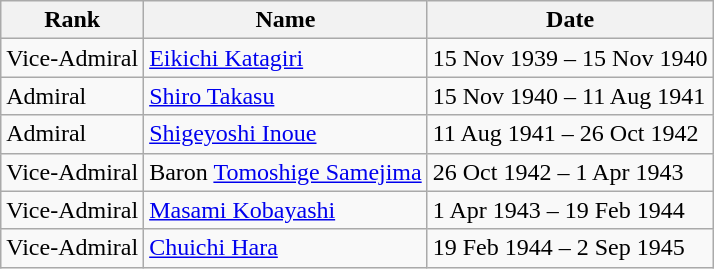<table class=wikitable>
<tr>
<th>Rank</th>
<th>Name</th>
<th>Date</th>
</tr>
<tr>
<td>Vice-Admiral</td>
<td><a href='#'>Eikichi Katagiri</a></td>
<td>15 Nov 1939 – 15 Nov 1940</td>
</tr>
<tr>
<td>Admiral</td>
<td><a href='#'>Shiro Takasu</a></td>
<td>15 Nov 1940 – 11 Aug 1941</td>
</tr>
<tr>
<td>Admiral</td>
<td><a href='#'>Shigeyoshi Inoue</a></td>
<td>11 Aug 1941 – 26 Oct 1942</td>
</tr>
<tr>
<td>Vice-Admiral</td>
<td>Baron <a href='#'>Tomoshige Samejima</a></td>
<td>26 Oct 1942 – 1 Apr 1943</td>
</tr>
<tr>
<td>Vice-Admiral</td>
<td><a href='#'>Masami Kobayashi</a></td>
<td>1 Apr 1943 – 19 Feb 1944</td>
</tr>
<tr>
<td>Vice-Admiral</td>
<td><a href='#'>Chuichi Hara</a></td>
<td>19 Feb 1944 – 2 Sep 1945</td>
</tr>
</table>
